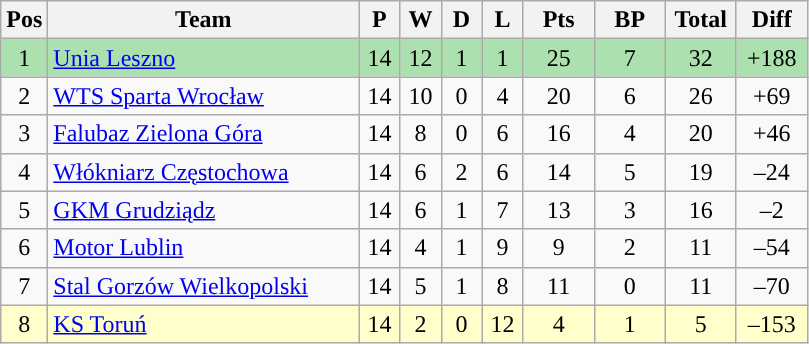<table class="wikitable" style="font-size: 100%">
<tr>
<th width=20>Pos</th>
<th width=200>Team</th>
<th width=20>P</th>
<th width=20>W</th>
<th width=20>D</th>
<th width=20>L</th>
<th width=40>Pts</th>
<th width=40>BP</th>
<th width=40>Total</th>
<th width=40>Diff</th>
</tr>
<tr align=center style="background:#ACE1AF;">
<td>1</td>
<td align="left"><a href='#'>Unia Leszno</a></td>
<td>14</td>
<td>12</td>
<td>1</td>
<td>1</td>
<td>25</td>
<td>7</td>
<td>32</td>
<td>+188</td>
</tr>
<tr align=center>
<td>2</td>
<td align="left"><a href='#'>WTS Sparta Wrocław</a></td>
<td>14</td>
<td>10</td>
<td>0</td>
<td>4</td>
<td>20</td>
<td>6</td>
<td>26</td>
<td>+69</td>
</tr>
<tr align=center>
<td>3</td>
<td align="left"><a href='#'>Falubaz Zielona Góra</a></td>
<td>14</td>
<td>8</td>
<td>0</td>
<td>6</td>
<td>16</td>
<td>4</td>
<td>20</td>
<td>+46</td>
</tr>
<tr align=center>
<td>4</td>
<td align="left"><a href='#'>Włókniarz Częstochowa</a></td>
<td>14</td>
<td>6</td>
<td>2</td>
<td>6</td>
<td>14</td>
<td>5</td>
<td>19</td>
<td>–24</td>
</tr>
<tr align=center>
<td>5</td>
<td align="left"><a href='#'>GKM Grudziądz</a></td>
<td>14</td>
<td>6</td>
<td>1</td>
<td>7</td>
<td>13</td>
<td>3</td>
<td>16</td>
<td>–2</td>
</tr>
<tr align=center>
<td>6</td>
<td align="left"><a href='#'>Motor Lublin</a></td>
<td>14</td>
<td>4</td>
<td>1</td>
<td>9</td>
<td>9</td>
<td>2</td>
<td>11</td>
<td>–54</td>
</tr>
<tr align=center>
<td>7</td>
<td align="left"><a href='#'>Stal Gorzów Wielkopolski</a></td>
<td>14</td>
<td>5</td>
<td>1</td>
<td>8</td>
<td>11</td>
<td>0</td>
<td>11</td>
<td>–70</td>
</tr>
<tr align=center style="background: #ffffcc;">
<td>8</td>
<td align="left"><a href='#'>KS Toruń</a></td>
<td>14</td>
<td>2</td>
<td>0</td>
<td>12</td>
<td>4</td>
<td>1</td>
<td>5</td>
<td>–153</td>
</tr>
</table>
